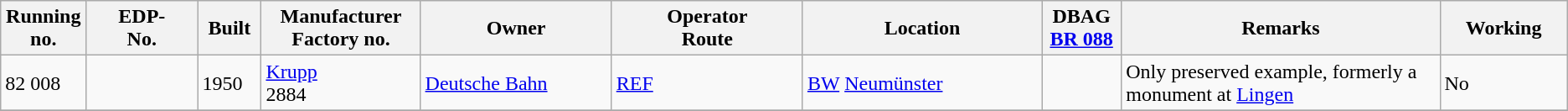<table class="wikitable" style="width="100%"; border:solid 1px #AAAAAA; background:#e3e3e3;">
<tr>
<th width="5%">Running<br>no.</th>
<th width="7%">EDP-<br>No.</th>
<th width="4%">Built</th>
<th width="10%">Manufacturer<br>Factory no.</th>
<th width="12%">Owner</th>
<th width="12%">Operator<br>Route</th>
<th width="15%">Location</th>
<th width="5%">DBAG<br><a href='#'>BR 088</a></th>
<th width="20%">Remarks</th>
<th width="8%">Working</th>
</tr>
<tr>
<td>82 008</td>
<td></td>
<td>1950</td>
<td><a href='#'>Krupp</a><br>2884</td>
<td><a href='#'>Deutsche Bahn</a></td>
<td><a href='#'>REF</a></td>
<td><a href='#'>BW</a> <a href='#'>Neumünster</a></td>
<td></td>
<td>Only preserved example, formerly a monument at <a href='#'>Lingen</a></td>
<td>No</td>
</tr>
<tr>
</tr>
</table>
